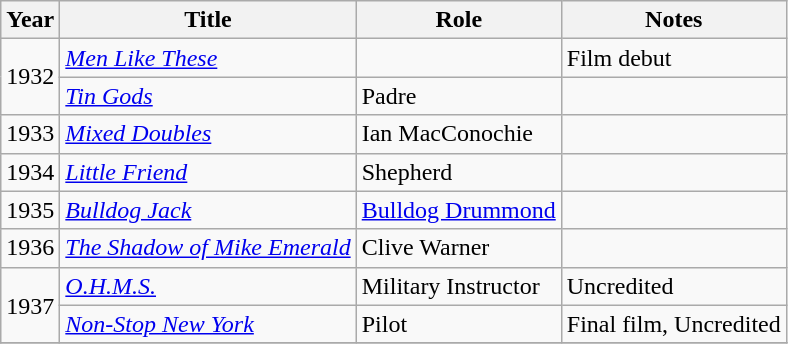<table class="wikitable">
<tr>
<th>Year</th>
<th>Title</th>
<th>Role</th>
<th>Notes</th>
</tr>
<tr>
<td rowspan=2>1932</td>
<td><em><a href='#'>Men Like These</a></em></td>
<td></td>
<td>Film debut</td>
</tr>
<tr>
<td><em><a href='#'>Tin Gods</a></em></td>
<td>Padre</td>
<td></td>
</tr>
<tr>
<td>1933</td>
<td><em><a href='#'>Mixed Doubles</a></em></td>
<td>Ian MacConochie</td>
<td></td>
</tr>
<tr>
<td>1934</td>
<td><em><a href='#'>Little Friend</a></em></td>
<td>Shepherd</td>
<td></td>
</tr>
<tr>
<td>1935</td>
<td><em><a href='#'>Bulldog Jack</a></em></td>
<td><a href='#'>Bulldog Drummond</a></td>
<td></td>
</tr>
<tr>
<td>1936</td>
<td><em><a href='#'>The Shadow of Mike Emerald</a></em></td>
<td>Clive Warner</td>
<td></td>
</tr>
<tr>
<td rowspan=2>1937</td>
<td><em><a href='#'>O.H.M.S.</a></em></td>
<td>Military Instructor</td>
<td>Uncredited</td>
</tr>
<tr>
<td><em><a href='#'>Non-Stop New York</a></em></td>
<td>Pilot</td>
<td>Final film, Uncredited</td>
</tr>
<tr>
</tr>
</table>
